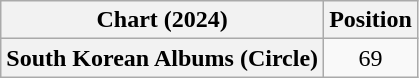<table class="wikitable plainrowheaders" style="text-align:center">
<tr>
<th scope="col">Chart (2024)</th>
<th scope="col">Position</th>
</tr>
<tr>
<th scope="row">South Korean Albums (Circle)</th>
<td>69</td>
</tr>
</table>
